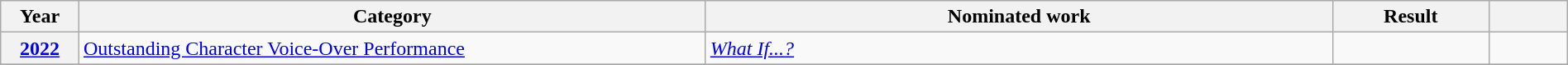<table class="wikitable plainrowheaders" style="width:100%;">
<tr>
<th scope="col" style="width:5%;">Year</th>
<th scope="col" style="width:40%;">Category</th>
<th scope="col" style="width:40%;">Nominated work</th>
<th scope="col" style="width:10%;">Result</th>
<th scope="col" style="width:5%;"></th>
</tr>
<tr>
<th scope="row" style="text-align:center;"><a href='#'>2022</a></th>
<td><a href='#'>Outstanding Character Voice-Over Performance</a></td>
<td><em><a href='#'>What If...?</a></em> <br> </td>
<td></td>
<td style="text-align:center;"></td>
</tr>
<tr>
</tr>
</table>
